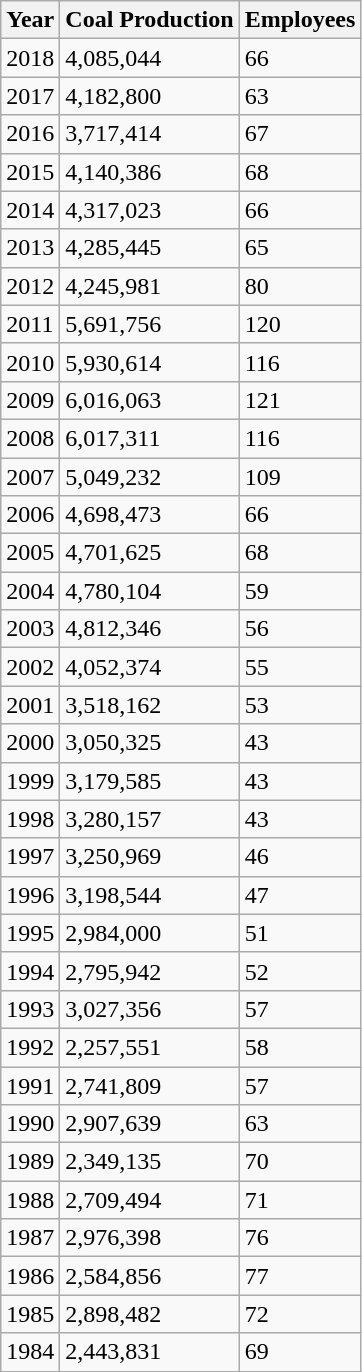<table class="wikitable sortable">
<tr>
<th>Year</th>
<th>Coal Production</th>
<th>Employees</th>
</tr>
<tr>
<td>2018</td>
<td>4,085,044</td>
<td>66</td>
</tr>
<tr>
<td>2017</td>
<td>4,182,800</td>
<td>63</td>
</tr>
<tr>
<td>2016</td>
<td>3,717,414</td>
<td>67</td>
</tr>
<tr>
<td>2015</td>
<td>4,140,386</td>
<td>68</td>
</tr>
<tr>
<td>2014</td>
<td>4,317,023</td>
<td>66</td>
</tr>
<tr>
<td>2013</td>
<td>4,285,445</td>
<td>65</td>
</tr>
<tr>
<td>2012</td>
<td>4,245,981</td>
<td>80</td>
</tr>
<tr>
<td>2011</td>
<td>5,691,756</td>
<td>120</td>
</tr>
<tr>
<td>2010</td>
<td>5,930,614</td>
<td>116</td>
</tr>
<tr>
<td>2009</td>
<td>6,016,063</td>
<td>121</td>
</tr>
<tr>
<td>2008</td>
<td>6,017,311</td>
<td>116</td>
</tr>
<tr>
<td>2007</td>
<td>5,049,232</td>
<td>109</td>
</tr>
<tr>
<td>2006</td>
<td>4,698,473</td>
<td>66</td>
</tr>
<tr>
<td>2005</td>
<td>4,701,625</td>
<td>68</td>
</tr>
<tr>
<td>2004</td>
<td>4,780,104</td>
<td>59</td>
</tr>
<tr>
<td>2003</td>
<td>4,812,346</td>
<td>56</td>
</tr>
<tr>
<td>2002</td>
<td>4,052,374</td>
<td>55</td>
</tr>
<tr>
<td>2001</td>
<td>3,518,162</td>
<td>53</td>
</tr>
<tr>
<td>2000</td>
<td>3,050,325</td>
<td>43</td>
</tr>
<tr>
<td>1999</td>
<td>3,179,585</td>
<td>43</td>
</tr>
<tr>
<td>1998</td>
<td>3,280,157</td>
<td>43</td>
</tr>
<tr>
<td>1997</td>
<td>3,250,969</td>
<td>46</td>
</tr>
<tr>
<td>1996</td>
<td>3,198,544</td>
<td>47</td>
</tr>
<tr>
<td>1995</td>
<td>2,984,000</td>
<td>51</td>
</tr>
<tr>
<td>1994</td>
<td>2,795,942</td>
<td>52</td>
</tr>
<tr>
<td>1993</td>
<td>3,027,356</td>
<td>57</td>
</tr>
<tr>
<td>1992</td>
<td>2,257,551</td>
<td>58</td>
</tr>
<tr>
<td>1991</td>
<td>2,741,809</td>
<td>57</td>
</tr>
<tr>
<td>1990</td>
<td>2,907,639</td>
<td>63</td>
</tr>
<tr>
<td>1989</td>
<td>2,349,135</td>
<td>70</td>
</tr>
<tr>
<td>1988</td>
<td>2,709,494</td>
<td>71</td>
</tr>
<tr>
<td>1987</td>
<td>2,976,398</td>
<td>76</td>
</tr>
<tr>
<td>1986</td>
<td>2,584,856</td>
<td>77</td>
</tr>
<tr>
<td>1985</td>
<td>2,898,482</td>
<td>72</td>
</tr>
<tr>
<td>1984</td>
<td>2,443,831</td>
<td>69</td>
</tr>
</table>
